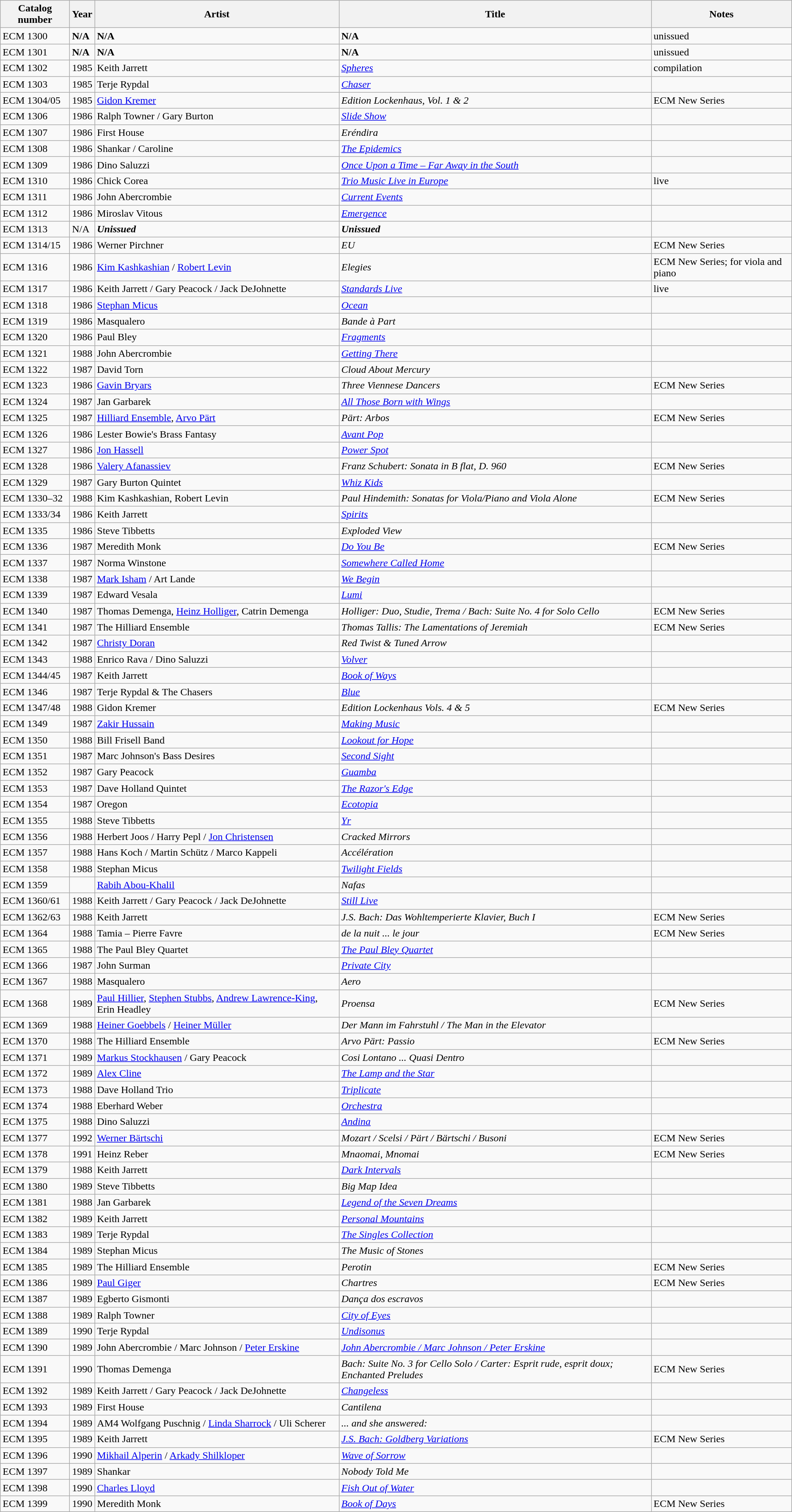<table class="wikitable sortable" align="center" bgcolor="#CCCCCC" |>
<tr>
<th>Catalog number</th>
<th>Year</th>
<th>Artist</th>
<th>Title</th>
<th>Notes</th>
</tr>
<tr>
<td>ECM 1300</td>
<td><strong>N/A</strong></td>
<td><strong>N/A</strong></td>
<td><strong>N/A</strong></td>
<td>unissued</td>
</tr>
<tr>
<td>ECM 1301</td>
<td><strong>N/A</strong></td>
<td><strong>N/A</strong></td>
<td><strong>N/A</strong></td>
<td>unissued</td>
</tr>
<tr>
<td>ECM 1302</td>
<td>1985</td>
<td>Keith Jarrett</td>
<td><em><a href='#'>Spheres</a></em></td>
<td>compilation</td>
</tr>
<tr>
<td>ECM 1303</td>
<td>1985</td>
<td>Terje Rypdal</td>
<td><em><a href='#'>Chaser</a></em></td>
<td></td>
</tr>
<tr>
<td>ECM 1304/05</td>
<td>1985</td>
<td><a href='#'>Gidon Kremer</a></td>
<td><em>Edition Lockenhaus, Vol. 1 & 2</em></td>
<td>ECM New Series</td>
</tr>
<tr>
<td>ECM 1306</td>
<td>1986</td>
<td>Ralph Towner / Gary Burton</td>
<td><em><a href='#'>Slide Show</a></em></td>
<td></td>
</tr>
<tr>
<td>ECM 1307</td>
<td>1986</td>
<td>First House</td>
<td><em>Eréndira</em></td>
<td></td>
</tr>
<tr>
<td>ECM 1308</td>
<td>1986</td>
<td>Shankar / Caroline</td>
<td><em><a href='#'>The Epidemics</a></em></td>
<td></td>
</tr>
<tr>
<td>ECM 1309</td>
<td>1986</td>
<td>Dino Saluzzi</td>
<td><em><a href='#'>Once Upon a Time – Far Away in the South</a></em></td>
<td></td>
</tr>
<tr>
<td>ECM 1310</td>
<td>1986</td>
<td>Chick Corea</td>
<td><em><a href='#'>Trio Music Live in Europe</a></em></td>
<td>live</td>
</tr>
<tr>
<td>ECM 1311</td>
<td>1986</td>
<td>John Abercrombie</td>
<td><em><a href='#'>Current Events</a></em></td>
<td></td>
</tr>
<tr>
<td>ECM 1312</td>
<td>1986</td>
<td>Miroslav Vitous</td>
<td><em><a href='#'>Emergence</a></em></td>
<td></td>
</tr>
<tr>
<td>ECM 1313</td>
<td>N/A</td>
<td><strong><em>Unissued</em></strong></td>
<td><strong><em>Unissued</em></strong></td>
<td></td>
</tr>
<tr>
<td>ECM 1314/15</td>
<td>1986</td>
<td>Werner Pirchner</td>
<td><em>EU</em></td>
<td>ECM New Series</td>
</tr>
<tr>
<td>ECM 1316</td>
<td>1986</td>
<td><a href='#'>Kim Kashkashian</a> / <a href='#'>Robert Levin</a></td>
<td><em>Elegies</em></td>
<td>ECM New Series; for viola and piano</td>
</tr>
<tr>
<td>ECM 1317</td>
<td>1986</td>
<td>Keith Jarrett / Gary Peacock / Jack DeJohnette</td>
<td><em><a href='#'>Standards Live</a></em></td>
<td>live</td>
</tr>
<tr>
<td>ECM 1318</td>
<td>1986</td>
<td><a href='#'>Stephan Micus</a></td>
<td><em><a href='#'>Ocean</a></em></td>
<td></td>
</tr>
<tr>
<td>ECM 1319</td>
<td>1986</td>
<td>Masqualero</td>
<td><em>Bande à Part</em></td>
<td></td>
</tr>
<tr>
<td>ECM 1320</td>
<td>1986</td>
<td>Paul Bley</td>
<td><em><a href='#'>Fragments</a></em></td>
<td></td>
</tr>
<tr>
<td>ECM 1321</td>
<td>1988</td>
<td>John Abercrombie</td>
<td><em><a href='#'>Getting There</a></em></td>
<td></td>
</tr>
<tr>
<td>ECM 1322</td>
<td>1987</td>
<td>David Torn</td>
<td><em>Cloud About Mercury</em></td>
<td></td>
</tr>
<tr>
<td>ECM 1323</td>
<td>1986</td>
<td><a href='#'>Gavin Bryars</a></td>
<td><em>Three Viennese Dancers</em></td>
<td>ECM New Series</td>
</tr>
<tr>
<td>ECM 1324</td>
<td>1987</td>
<td>Jan Garbarek</td>
<td><em><a href='#'>All Those Born with Wings</a></em></td>
<td></td>
</tr>
<tr>
<td>ECM 1325</td>
<td>1987</td>
<td><a href='#'>Hilliard Ensemble</a>, <a href='#'>Arvo Pärt</a></td>
<td><em>Pärt: Arbos</em></td>
<td>ECM New Series</td>
</tr>
<tr>
<td>ECM 1326</td>
<td>1986</td>
<td>Lester Bowie's Brass Fantasy</td>
<td><em><a href='#'>Avant Pop</a></em></td>
<td></td>
</tr>
<tr>
<td>ECM 1327</td>
<td>1986</td>
<td><a href='#'>Jon Hassell</a></td>
<td><em><a href='#'>Power Spot</a></em></td>
<td></td>
</tr>
<tr>
<td>ECM 1328</td>
<td>1986</td>
<td><a href='#'>Valery Afanassiev</a></td>
<td><em>Franz Schubert: Sonata in B flat, D. 960</em></td>
<td>ECM New Series</td>
</tr>
<tr>
<td>ECM 1329</td>
<td>1987</td>
<td>Gary Burton Quintet</td>
<td><em><a href='#'>Whiz Kids</a></em></td>
<td></td>
</tr>
<tr>
<td>ECM 1330–32</td>
<td>1988</td>
<td>Kim Kashkashian, Robert Levin</td>
<td><em>Paul Hindemith: Sonatas for Viola/Piano and Viola Alone</em></td>
<td>ECM New Series</td>
</tr>
<tr>
<td>ECM 1333/34</td>
<td>1986</td>
<td>Keith Jarrett</td>
<td><em><a href='#'>Spirits</a></em></td>
<td></td>
</tr>
<tr>
<td>ECM 1335</td>
<td>1986</td>
<td>Steve Tibbetts</td>
<td><em>Exploded View</em></td>
<td></td>
</tr>
<tr>
<td>ECM 1336</td>
<td>1987</td>
<td>Meredith Monk</td>
<td><em><a href='#'>Do You Be</a></em></td>
<td>ECM New Series</td>
</tr>
<tr>
<td>ECM 1337</td>
<td>1987</td>
<td>Norma Winstone</td>
<td><em><a href='#'>Somewhere Called Home</a></em></td>
<td></td>
</tr>
<tr>
<td>ECM 1338</td>
<td>1987</td>
<td><a href='#'>Mark Isham</a> / Art Lande</td>
<td><em><a href='#'>We Begin</a></em></td>
<td></td>
</tr>
<tr>
<td>ECM 1339</td>
<td>1987</td>
<td>Edward Vesala</td>
<td><em><a href='#'>Lumi</a></em></td>
<td></td>
</tr>
<tr>
<td>ECM 1340</td>
<td>1987</td>
<td>Thomas Demenga, <a href='#'>Heinz Holliger</a>, Catrin Demenga</td>
<td><em>Holliger: Duo, Studie, Trema / Bach: Suite No. 4 for Solo Cello</em></td>
<td>ECM New Series</td>
</tr>
<tr>
<td>ECM 1341</td>
<td>1987</td>
<td>The Hilliard Ensemble</td>
<td><em>Thomas Tallis: The Lamentations of Jeremiah</em></td>
<td>ECM New Series</td>
</tr>
<tr>
<td>ECM 1342</td>
<td>1987</td>
<td><a href='#'>Christy Doran</a></td>
<td><em>Red Twist & Tuned Arrow</em></td>
<td></td>
</tr>
<tr>
<td>ECM 1343</td>
<td>1988</td>
<td>Enrico Rava / Dino Saluzzi</td>
<td><em><a href='#'>Volver</a></em></td>
<td></td>
</tr>
<tr>
<td>ECM 1344/45</td>
<td>1987</td>
<td>Keith Jarrett</td>
<td><em><a href='#'>Book of Ways</a></em></td>
<td></td>
</tr>
<tr>
<td>ECM 1346</td>
<td>1987</td>
<td>Terje Rypdal & The Chasers</td>
<td><em><a href='#'>Blue</a></em></td>
<td></td>
</tr>
<tr>
<td>ECM 1347/48</td>
<td>1988</td>
<td>Gidon Kremer</td>
<td><em>Edition Lockenhaus Vols. 4 & 5</em></td>
<td>ECM New Series</td>
</tr>
<tr>
<td>ECM 1349</td>
<td>1987</td>
<td><a href='#'>Zakir Hussain</a></td>
<td><em><a href='#'>Making Music</a></em></td>
<td></td>
</tr>
<tr>
<td>ECM 1350</td>
<td>1988</td>
<td>Bill Frisell Band</td>
<td><em><a href='#'>Lookout for Hope</a></em></td>
<td></td>
</tr>
<tr>
<td>ECM 1351</td>
<td>1987</td>
<td>Marc Johnson's Bass Desires</td>
<td><em><a href='#'>Second Sight</a></em></td>
<td></td>
</tr>
<tr>
<td>ECM 1352</td>
<td>1987</td>
<td>Gary Peacock</td>
<td><em><a href='#'>Guamba</a></em></td>
<td></td>
</tr>
<tr>
<td>ECM 1353</td>
<td>1987</td>
<td>Dave Holland Quintet</td>
<td><em><a href='#'>The Razor's Edge</a></em></td>
<td></td>
</tr>
<tr>
<td>ECM 1354</td>
<td>1987</td>
<td>Oregon</td>
<td><em><a href='#'>Ecotopia</a></em></td>
<td></td>
</tr>
<tr>
<td>ECM 1355</td>
<td>1988</td>
<td>Steve Tibbetts</td>
<td><em><a href='#'>Yr</a></em></td>
<td></td>
</tr>
<tr>
<td>ECM 1356</td>
<td>1988</td>
<td>Herbert Joos / Harry Pepl / <a href='#'>Jon Christensen</a></td>
<td><em>Cracked Mirrors</em></td>
<td></td>
</tr>
<tr>
<td>ECM 1357</td>
<td>1988</td>
<td>Hans Koch / Martin Schütz / Marco Kappeli</td>
<td><em>Accélération</em></td>
<td></td>
</tr>
<tr>
<td>ECM 1358</td>
<td>1988</td>
<td>Stephan Micus</td>
<td><em><a href='#'>Twilight Fields</a></em></td>
<td></td>
</tr>
<tr>
<td>ECM 1359</td>
<td></td>
<td><a href='#'>Rabih Abou-Khalil</a></td>
<td><em>Nafas</em></td>
<td></td>
</tr>
<tr>
<td>ECM 1360/61</td>
<td>1988</td>
<td>Keith Jarrett / Gary Peacock / Jack DeJohnette</td>
<td><em><a href='#'>Still Live</a></em></td>
<td></td>
</tr>
<tr>
<td>ECM 1362/63</td>
<td>1988</td>
<td>Keith Jarrett</td>
<td><em>J.S. Bach: Das Wohltemperierte Klavier, Buch I</em></td>
<td>ECM New Series</td>
</tr>
<tr>
<td>ECM 1364</td>
<td>1988</td>
<td>Tamia – Pierre Favre</td>
<td><em>de la nuit ... le jour</em></td>
<td>ECM New Series</td>
</tr>
<tr>
<td>ECM 1365</td>
<td>1988</td>
<td>The Paul Bley Quartet</td>
<td><em><a href='#'>The Paul Bley Quartet</a></em></td>
<td></td>
</tr>
<tr>
<td>ECM 1366</td>
<td>1987</td>
<td>John Surman</td>
<td><em><a href='#'>Private City</a></em></td>
<td></td>
</tr>
<tr>
<td>ECM 1367</td>
<td>1988</td>
<td>Masqualero</td>
<td><em>Aero</em></td>
<td></td>
</tr>
<tr>
<td>ECM 1368</td>
<td>1989</td>
<td><a href='#'>Paul Hillier</a>, <a href='#'>Stephen Stubbs</a>, <a href='#'>Andrew Lawrence-King</a>, Erin Headley</td>
<td><em>Proensa</em></td>
<td>ECM New Series</td>
</tr>
<tr>
<td>ECM 1369</td>
<td>1988</td>
<td><a href='#'>Heiner Goebbels</a> / <a href='#'>Heiner Müller</a></td>
<td><em>Der Mann im Fahrstuhl / The Man in the Elevator</em></td>
<td></td>
</tr>
<tr>
<td>ECM 1370</td>
<td>1988</td>
<td>The Hilliard Ensemble</td>
<td><em>Arvo Pärt: Passio</em></td>
<td>ECM New Series</td>
</tr>
<tr>
<td>ECM 1371</td>
<td>1989</td>
<td><a href='#'>Markus Stockhausen</a> / Gary Peacock</td>
<td><em>Cosi Lontano ... Quasi Dentro</em></td>
<td></td>
</tr>
<tr>
<td>ECM 1372</td>
<td>1989</td>
<td><a href='#'>Alex Cline</a></td>
<td><em><a href='#'>The Lamp and the Star</a></em></td>
<td></td>
</tr>
<tr>
<td>ECM 1373</td>
<td>1988</td>
<td>Dave Holland Trio</td>
<td><em><a href='#'>Triplicate</a></em></td>
<td></td>
</tr>
<tr>
<td>ECM 1374</td>
<td>1988</td>
<td>Eberhard Weber</td>
<td><em><a href='#'>Orchestra</a></em></td>
<td></td>
</tr>
<tr>
<td>ECM 1375</td>
<td>1988</td>
<td>Dino Saluzzi</td>
<td><em><a href='#'>Andina</a></em></td>
<td></td>
</tr>
<tr>
<td>ECM 1377</td>
<td>1992</td>
<td><a href='#'>Werner Bärtschi</a></td>
<td><em>Mozart / Scelsi / Pärt / Bärtschi / Busoni</em></td>
<td>ECM New Series</td>
</tr>
<tr>
<td>ECM 1378</td>
<td>1991</td>
<td>Heinz Reber</td>
<td><em>Mnaomai, Mnomai</em></td>
<td>ECM New Series</td>
</tr>
<tr>
<td>ECM 1379</td>
<td>1988</td>
<td>Keith Jarrett</td>
<td><em><a href='#'>Dark Intervals</a></em></td>
<td></td>
</tr>
<tr>
<td>ECM 1380</td>
<td>1989</td>
<td>Steve Tibbetts</td>
<td><em>Big Map Idea</em></td>
<td></td>
</tr>
<tr>
<td>ECM 1381</td>
<td>1988</td>
<td>Jan Garbarek</td>
<td><em><a href='#'>Legend of the Seven Dreams</a></em></td>
<td></td>
</tr>
<tr>
<td>ECM 1382</td>
<td>1989</td>
<td>Keith Jarrett</td>
<td><em><a href='#'>Personal Mountains</a></em></td>
<td></td>
</tr>
<tr>
<td>ECM 1383</td>
<td>1989</td>
<td>Terje Rypdal</td>
<td><em><a href='#'>The Singles Collection</a></em></td>
<td></td>
</tr>
<tr>
<td>ECM 1384</td>
<td>1989</td>
<td>Stephan Micus</td>
<td><em>The Music of Stones</em></td>
<td></td>
</tr>
<tr>
<td>ECM 1385</td>
<td>1989</td>
<td>The Hilliard Ensemble</td>
<td><em>Perotin</em></td>
<td>ECM New Series</td>
</tr>
<tr>
<td>ECM 1386</td>
<td>1989</td>
<td><a href='#'>Paul Giger</a></td>
<td><em>Chartres</em></td>
<td>ECM New Series</td>
</tr>
<tr>
<td>ECM 1387</td>
<td>1989</td>
<td>Egberto Gismonti</td>
<td><em>Dança dos escravos</em></td>
<td></td>
</tr>
<tr>
<td>ECM 1388</td>
<td>1989</td>
<td>Ralph Towner</td>
<td><em><a href='#'>City of Eyes</a></em></td>
<td></td>
</tr>
<tr>
<td>ECM 1389</td>
<td>1990</td>
<td>Terje Rypdal</td>
<td><em><a href='#'>Undisonus</a></em></td>
<td></td>
</tr>
<tr>
<td>ECM 1390</td>
<td>1989</td>
<td>John Abercrombie / Marc Johnson / <a href='#'>Peter Erskine</a></td>
<td><em><a href='#'>John Abercrombie / Marc Johnson / Peter Erskine</a></em></td>
<td></td>
</tr>
<tr>
<td>ECM 1391</td>
<td>1990</td>
<td>Thomas Demenga</td>
<td><em>Bach: Suite No. 3 for Cello Solo / Carter: Esprit rude, esprit doux; Enchanted Preludes</em></td>
<td>ECM New Series</td>
</tr>
<tr>
<td>ECM 1392</td>
<td>1989</td>
<td>Keith Jarrett / Gary Peacock / Jack DeJohnette</td>
<td><em><a href='#'>Changeless</a></em></td>
<td></td>
</tr>
<tr>
<td>ECM 1393</td>
<td>1989</td>
<td>First House</td>
<td><em>Cantilena</em></td>
<td></td>
</tr>
<tr>
<td>ECM 1394</td>
<td>1989</td>
<td>AM4 Wolfgang Puschnig / <a href='#'>Linda Sharrock</a> / Uli Scherer</td>
<td><em>... and she answered:</em></td>
<td></td>
</tr>
<tr>
<td>ECM 1395</td>
<td>1989</td>
<td>Keith Jarrett</td>
<td><em><a href='#'>J.S. Bach: Goldberg Variations</a></em></td>
<td>ECM New Series</td>
</tr>
<tr>
<td>ECM 1396</td>
<td>1990</td>
<td><a href='#'>Mikhail Alperin</a> / <a href='#'>Arkady Shilkloper</a></td>
<td><em><a href='#'>Wave of Sorrow</a></em></td>
<td></td>
</tr>
<tr>
<td>ECM 1397</td>
<td>1989</td>
<td>Shankar</td>
<td><em>Nobody Told Me</em></td>
<td></td>
</tr>
<tr>
<td>ECM 1398</td>
<td>1990</td>
<td><a href='#'>Charles Lloyd</a></td>
<td><em><a href='#'>Fish Out of Water</a></em></td>
<td></td>
</tr>
<tr>
<td>ECM 1399</td>
<td>1990</td>
<td>Meredith Monk</td>
<td><em><a href='#'>Book of Days</a></em></td>
<td>ECM New Series</td>
</tr>
</table>
